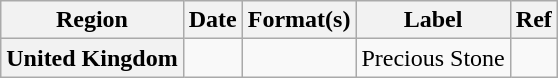<table class="wikitable plainrowheaders">
<tr>
<th scope="col">Region</th>
<th scope="col">Date</th>
<th scope="col">Format(s)</th>
<th scope="col">Label</th>
<th scope="col">Ref</th>
</tr>
<tr>
<th scope="row">United Kingdom</th>
<td></td>
<td rowspan="1"></td>
<td>Precious Stone</td>
<td></td>
</tr>
</table>
